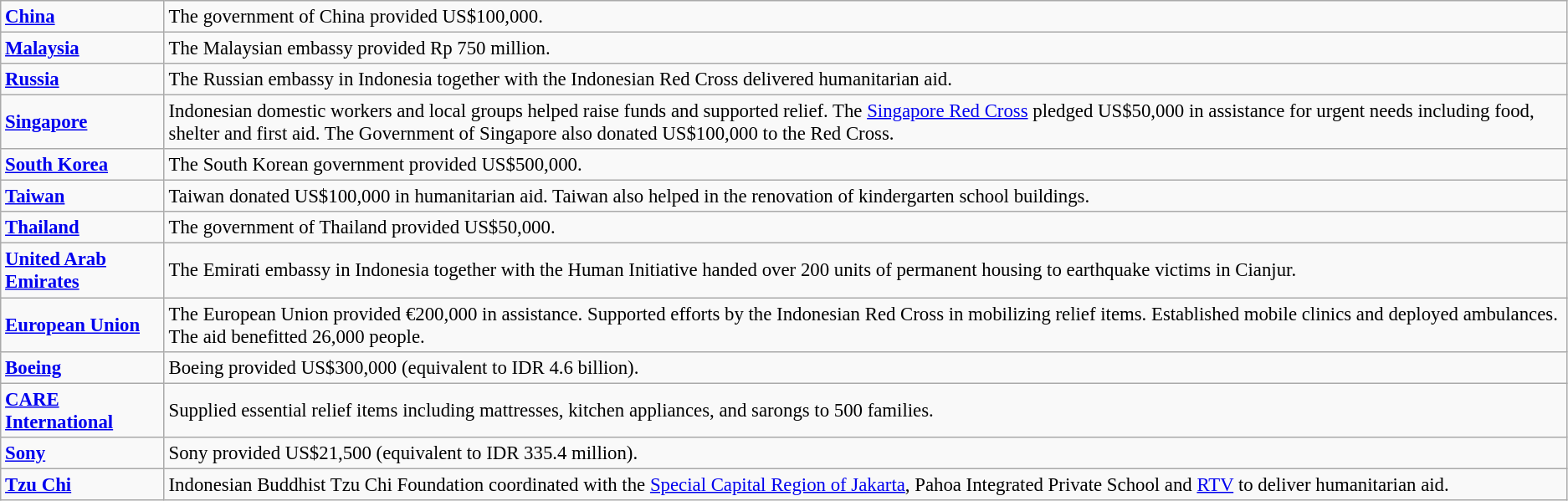<table class="wikitable" style="font-size: 95%;">
<tr>
<td><strong><a href='#'>China</a></strong></td>
<td>The government of China provided US$100,000.</td>
</tr>
<tr>
<td><strong><a href='#'>Malaysia</a></strong></td>
<td>The Malaysian embassy provided Rp 750 million.</td>
</tr>
<tr>
<td><strong><a href='#'>Russia</a></strong></td>
<td>The Russian embassy in Indonesia together with the Indonesian Red Cross delivered humanitarian aid.</td>
</tr>
<tr>
<td><strong><a href='#'>Singapore</a></strong></td>
<td>Indonesian domestic workers and local groups helped raise funds and supported relief. The <a href='#'>Singapore Red Cross</a> pledged US$50,000 in assistance for urgent needs including food, shelter and first aid. The Government of Singapore also donated US$100,000 to the Red Cross.</td>
</tr>
<tr>
<td><strong><a href='#'>South Korea</a></strong></td>
<td>The South Korean government provided US$500,000.</td>
</tr>
<tr>
<td><strong><a href='#'>Taiwan</a></strong></td>
<td>Taiwan donated US$100,000 in humanitarian aid. Taiwan also helped in the renovation of kindergarten school buildings.</td>
</tr>
<tr>
<td><strong><a href='#'>Thailand</a></strong></td>
<td>The government of Thailand provided US$50,000.</td>
</tr>
<tr>
<td><strong><a href='#'>United Arab Emirates</a></strong></td>
<td>The Emirati embassy in Indonesia together with the Human Initiative handed over 200 units of permanent housing to earthquake victims in Cianjur.</td>
</tr>
<tr>
<td><strong><a href='#'>European Union</a></strong></td>
<td>The European Union provided €200,000 in assistance. Supported efforts by the Indonesian Red Cross in mobilizing relief items. Established mobile clinics and deployed ambulances. The aid benefitted 26,000 people.</td>
</tr>
<tr>
<td><strong><a href='#'>Boeing</a></strong></td>
<td>Boeing provided US$300,000 (equivalent to IDR 4.6 billion).</td>
</tr>
<tr>
<td><strong><a href='#'>CARE International</a></strong></td>
<td>Supplied essential relief items including mattresses, kitchen appliances, and sarongs to 500 families.</td>
</tr>
<tr>
<td><strong><a href='#'>Sony</a></strong></td>
<td>Sony provided US$21,500 (equivalent to IDR 335.4 million).</td>
</tr>
<tr>
<td><strong><a href='#'>Tzu Chi</a></strong></td>
<td>Indonesian Buddhist Tzu Chi Foundation coordinated with the <a href='#'>Special Capital Region of Jakarta</a>, Pahoa Integrated Private School and <a href='#'>RTV</a> to deliver humanitarian aid.</td>
</tr>
</table>
